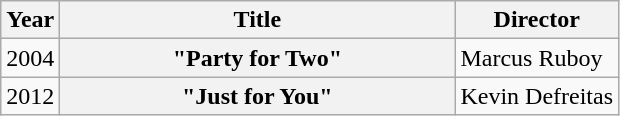<table class="wikitable plainrowheaders" border="1">
<tr>
<th scope="col">Year</th>
<th scope="col" style="width:16em;">Title</th>
<th scope="col">Director</th>
</tr>
<tr>
<td>2004</td>
<th scope="row">"Party for Two" </th>
<td>Marcus Ruboy</td>
</tr>
<tr>
<td>2012</td>
<th scope="row">"Just for You" </th>
<td>Kevin Defreitas</td>
</tr>
</table>
